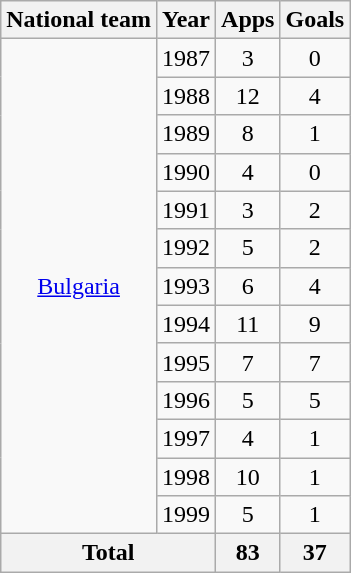<table class="wikitable" style="text-align:center">
<tr>
<th>National team</th>
<th>Year</th>
<th>Apps</th>
<th>Goals</th>
</tr>
<tr>
<td rowspan="13"><a href='#'>Bulgaria</a></td>
<td>1987</td>
<td>3</td>
<td>0</td>
</tr>
<tr>
<td>1988</td>
<td>12</td>
<td>4</td>
</tr>
<tr>
<td>1989</td>
<td>8</td>
<td>1</td>
</tr>
<tr>
<td>1990</td>
<td>4</td>
<td>0</td>
</tr>
<tr>
<td>1991</td>
<td>3</td>
<td>2</td>
</tr>
<tr>
<td>1992</td>
<td>5</td>
<td>2</td>
</tr>
<tr>
<td>1993</td>
<td>6</td>
<td>4</td>
</tr>
<tr>
<td>1994</td>
<td>11</td>
<td>9</td>
</tr>
<tr>
<td>1995</td>
<td>7</td>
<td>7</td>
</tr>
<tr>
<td>1996</td>
<td>5</td>
<td>5</td>
</tr>
<tr>
<td>1997</td>
<td>4</td>
<td>1</td>
</tr>
<tr>
<td>1998</td>
<td>10</td>
<td>1</td>
</tr>
<tr>
<td>1999</td>
<td>5</td>
<td>1</td>
</tr>
<tr>
<th colspan="2">Total</th>
<th>83</th>
<th>37</th>
</tr>
</table>
